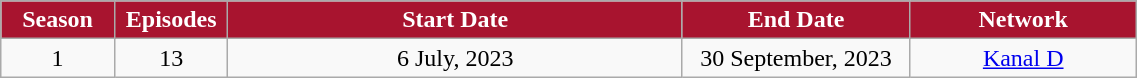<table class="wikitable" style="width: 60%; text-align: center;">
<tr>
<th style="width: 10%; background-color: #A8142F; color: white;">Season</th>
<th style="width: 10%; background-color: #A8142F; color: white;">Episodes</th>
<th style="width: 40%; background-color: #A8142F; color: white;">Start Date</th>
<th style="width: 20%; background-color: #A8142F; color: white;">End Date</th>
<th style="width: 20%; background-color: #A8142F; color: white;">Network</th>
</tr>
<tr>
<td>1</td>
<td>13</td>
<td>6 July, 2023</td>
<td>30 September, 2023</td>
<td><a href='#'>Kanal D</a></td>
</tr>
</table>
